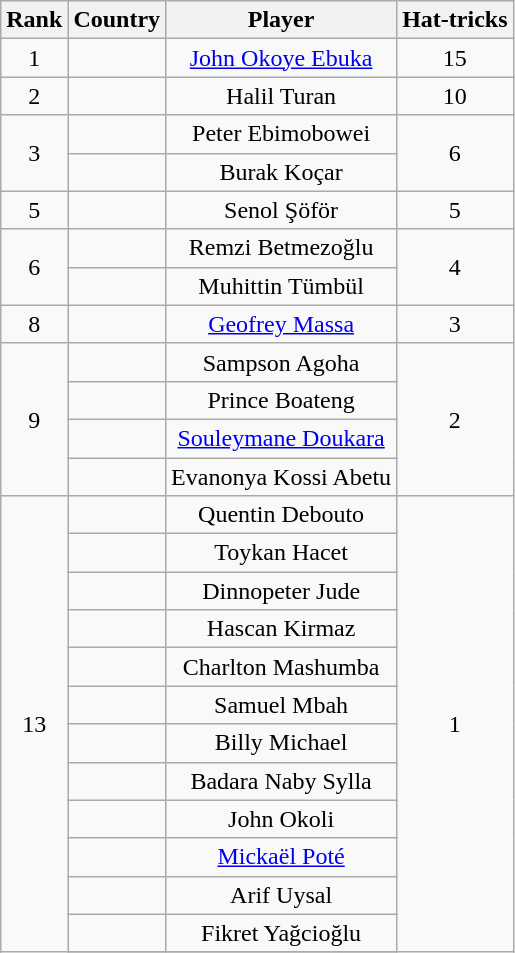<table class="wikitable" style="text-align:center;">
<tr>
<th>Rank</th>
<th>Country</th>
<th>Player</th>
<th>Hat-tricks</th>
</tr>
<tr>
<td>1</td>
<td></td>
<td><a href='#'>John Okoye Ebuka</a></td>
<td>15</td>
</tr>
<tr>
<td>2</td>
<td></td>
<td>Halil Turan</td>
<td>10</td>
</tr>
<tr>
<td rowspan=2>3</td>
<td></td>
<td>Peter Ebimobowei</td>
<td rowspan=2>6</td>
</tr>
<tr>
<td></td>
<td>Burak Koçar</td>
</tr>
<tr>
<td>5</td>
<td></td>
<td>Senol Şöför</td>
<td>5</td>
</tr>
<tr>
<td rowspan=2>6</td>
<td></td>
<td>Remzi Betmezoğlu</td>
<td rowspan=2>4</td>
</tr>
<tr>
<td></td>
<td>Muhittin Tümbül</td>
</tr>
<tr>
<td rowspan=1>8</td>
<td></td>
<td><a href='#'>Geofrey Massa</a></td>
<td rowspan=1>3</td>
</tr>
<tr>
<td rowspan=4>9</td>
<td></td>
<td>Sampson Agoha</td>
<td rowspan=4>2</td>
</tr>
<tr>
<td></td>
<td>Prince Boateng</td>
</tr>
<tr>
<td></td>
<td><a href='#'>Souleymane Doukara</a></td>
</tr>
<tr>
<td></td>
<td>Evanonya Kossi Abetu</td>
</tr>
<tr>
<td rowspan=20>13</td>
<td></td>
<td>Quentin Debouto</td>
<td rowspan=20>1</td>
</tr>
<tr>
<td></td>
<td>Toykan Hacet</td>
</tr>
<tr>
<td></td>
<td>Dinnopeter Jude</td>
</tr>
<tr>
<td></td>
<td>Hascan Kirmaz</td>
</tr>
<tr>
<td></td>
<td>Charlton Mashumba</td>
</tr>
<tr>
<td></td>
<td>Samuel Mbah</td>
</tr>
<tr>
<td></td>
<td>Billy Michael</td>
</tr>
<tr>
<td></td>
<td>Badara Naby Sylla</td>
</tr>
<tr>
<td></td>
<td>John Okoli</td>
</tr>
<tr>
<td></td>
<td><a href='#'>Mickaël Poté</a></td>
</tr>
<tr>
<td></td>
<td>Arif Uysal</td>
</tr>
<tr>
<td></td>
<td>Fikret Yağcioğlu</td>
</tr>
<tr>
</tr>
</table>
